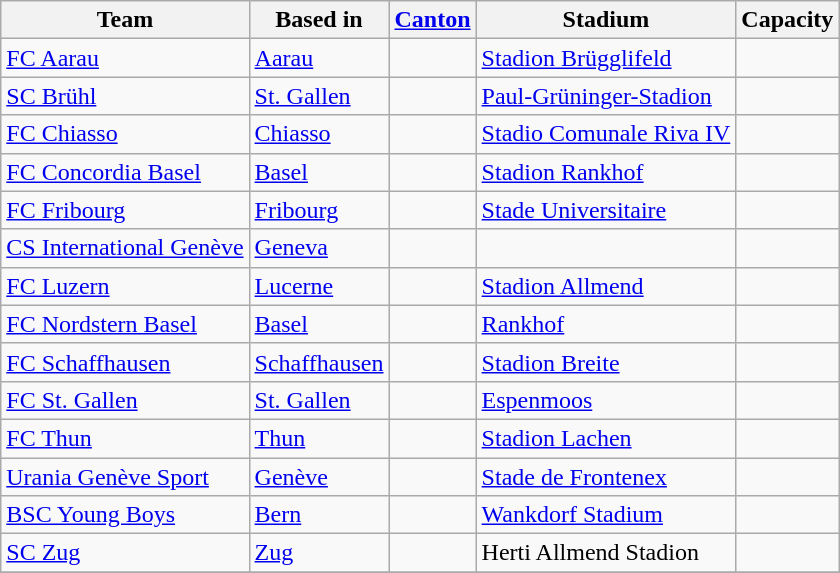<table class="wikitable sortable" style="text-align: left;">
<tr>
<th>Team</th>
<th>Based in</th>
<th><a href='#'>Canton</a></th>
<th>Stadium</th>
<th>Capacity</th>
</tr>
<tr>
<td><a href='#'>FC Aarau</a></td>
<td><a href='#'>Aarau</a></td>
<td></td>
<td><a href='#'>Stadion Brügglifeld</a></td>
<td></td>
</tr>
<tr>
<td><a href='#'>SC Brühl</a></td>
<td><a href='#'>St. Gallen</a></td>
<td></td>
<td><a href='#'>Paul-Grüninger-Stadion</a></td>
<td></td>
</tr>
<tr>
<td><a href='#'>FC Chiasso</a></td>
<td><a href='#'>Chiasso</a></td>
<td></td>
<td><a href='#'>Stadio Comunale Riva IV</a></td>
<td></td>
</tr>
<tr>
<td><a href='#'>FC Concordia Basel</a></td>
<td><a href='#'>Basel</a></td>
<td></td>
<td><a href='#'>Stadion Rankhof</a></td>
<td></td>
</tr>
<tr>
<td><a href='#'>FC Fribourg</a></td>
<td><a href='#'>Fribourg</a></td>
<td></td>
<td><a href='#'>Stade Universitaire</a></td>
<td></td>
</tr>
<tr>
<td><a href='#'>CS International Genève</a></td>
<td><a href='#'>Geneva</a></td>
<td></td>
<td></td>
<td></td>
</tr>
<tr>
<td><a href='#'>FC Luzern</a></td>
<td><a href='#'>Lucerne</a></td>
<td></td>
<td><a href='#'>Stadion Allmend</a></td>
<td></td>
</tr>
<tr>
<td><a href='#'>FC Nordstern Basel</a></td>
<td><a href='#'>Basel</a></td>
<td></td>
<td><a href='#'>Rankhof</a></td>
<td></td>
</tr>
<tr>
<td><a href='#'>FC Schaffhausen</a></td>
<td><a href='#'>Schaffhausen</a></td>
<td></td>
<td><a href='#'>Stadion Breite</a></td>
<td></td>
</tr>
<tr>
<td><a href='#'>FC St. Gallen</a></td>
<td><a href='#'>St. Gallen</a></td>
<td></td>
<td><a href='#'>Espenmoos</a></td>
<td></td>
</tr>
<tr>
<td><a href='#'>FC Thun</a></td>
<td><a href='#'>Thun</a></td>
<td></td>
<td><a href='#'>Stadion Lachen</a></td>
<td></td>
</tr>
<tr>
<td><a href='#'>Urania Genève Sport</a></td>
<td><a href='#'>Genève</a></td>
<td></td>
<td><a href='#'>Stade de Frontenex</a></td>
<td></td>
</tr>
<tr>
<td><a href='#'>BSC Young Boys</a></td>
<td><a href='#'>Bern</a></td>
<td></td>
<td><a href='#'>Wankdorf Stadium</a></td>
<td></td>
</tr>
<tr>
<td><a href='#'>SC Zug</a></td>
<td><a href='#'>Zug</a></td>
<td></td>
<td>Herti Allmend Stadion</td>
<td></td>
</tr>
<tr>
</tr>
</table>
